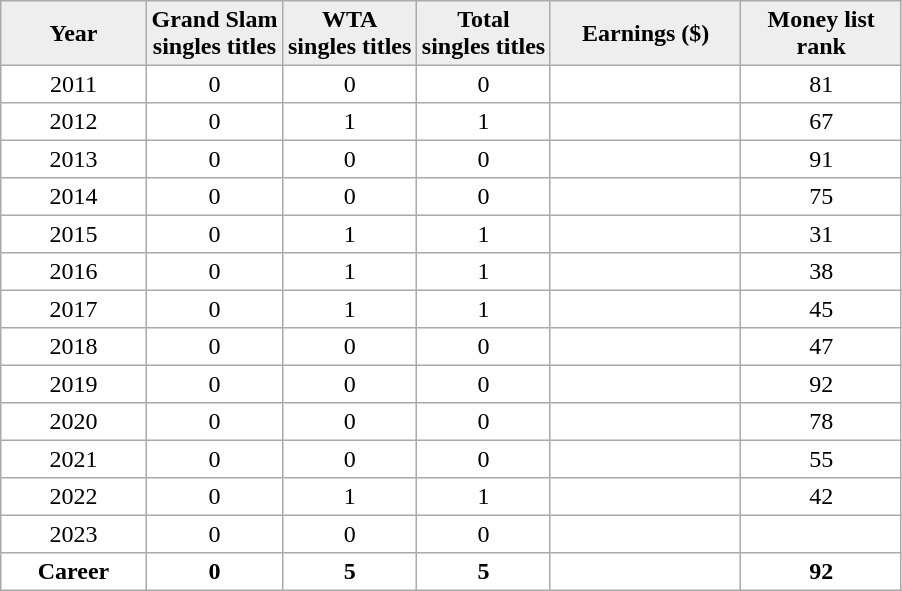<table cellpadding=3 cellspacing=0 border=1 style=border:#aaa;solid:1px;border-collapse:collapse;text-align:center>
<tr style=background:#eee>
<td width=90><strong>Year</strong></td>
<td><strong>Grand Slam<br>singles titles</strong></td>
<td><strong>WTA <br>singles titles</strong></td>
<td><strong>Total<br>singles titles</strong></td>
<td width=120><strong>Earnings ($)</strong></td>
<td width=100><strong>Money list rank</strong></td>
</tr>
<tr>
<td>2011</td>
<td>0</td>
<td>0</td>
<td>0</td>
<td align=right></td>
<td>81</td>
</tr>
<tr>
<td>2012</td>
<td>0</td>
<td>1</td>
<td>1</td>
<td align=right></td>
<td>67</td>
</tr>
<tr>
<td>2013</td>
<td>0</td>
<td>0</td>
<td>0</td>
<td align=right></td>
<td>91</td>
</tr>
<tr>
<td>2014</td>
<td>0</td>
<td>0</td>
<td>0</td>
<td align=right></td>
<td>75</td>
</tr>
<tr>
<td>2015</td>
<td>0</td>
<td>1</td>
<td>1</td>
<td align=right></td>
<td>31</td>
</tr>
<tr>
<td>2016</td>
<td>0</td>
<td>1</td>
<td>1</td>
<td align=right></td>
<td>38</td>
</tr>
<tr>
<td>2017</td>
<td>0</td>
<td>1</td>
<td>1</td>
<td align=right></td>
<td>45</td>
</tr>
<tr>
<td>2018</td>
<td>0</td>
<td>0</td>
<td>0</td>
<td align=right></td>
<td>47</td>
</tr>
<tr>
<td>2019</td>
<td>0</td>
<td>0</td>
<td>0</td>
<td align=right></td>
<td>92</td>
</tr>
<tr>
<td>2020</td>
<td>0</td>
<td>0</td>
<td>0</td>
<td align=right></td>
<td>78</td>
</tr>
<tr>
<td>2021</td>
<td>0</td>
<td>0</td>
<td>0</td>
<td align=right></td>
<td>55</td>
</tr>
<tr>
<td>2022</td>
<td>0</td>
<td>1</td>
<td>1</td>
<td align=right></td>
<td>42</td>
</tr>
<tr>
<td>2023</td>
<td>0</td>
<td>0</td>
<td>0</td>
<td align=right></td>
<td></td>
</tr>
<tr style="font-weight:bold">
<td>Career</td>
<td>0</td>
<td>5</td>
<td>5</td>
<td align="right"></td>
<td>92</td>
</tr>
</table>
